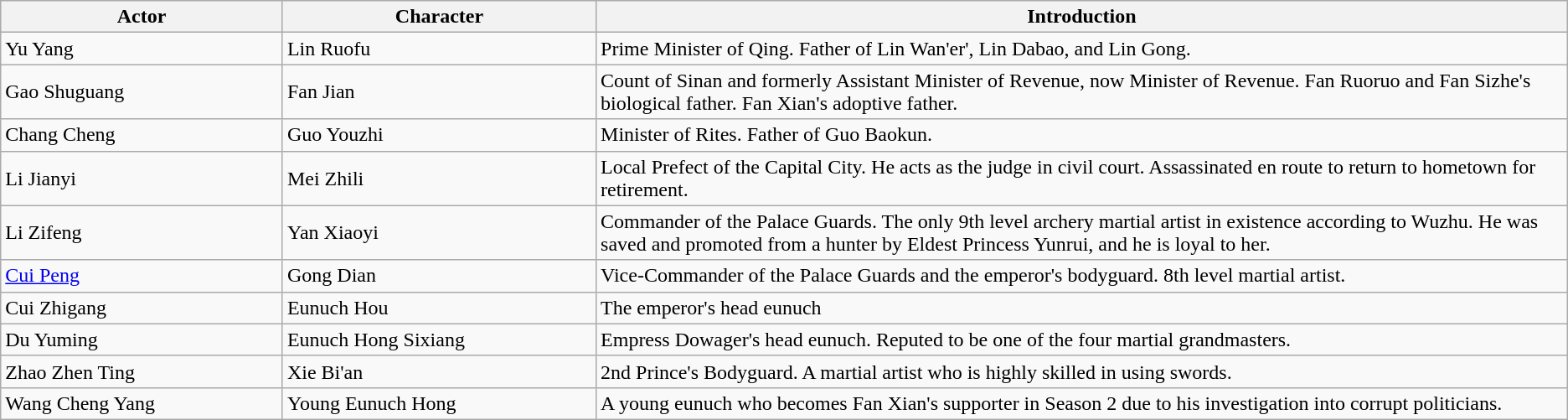<table class="wikitable">
<tr>
<th style="width:18%">Actor</th>
<th style="width:20%">Character</th>
<th>Introduction</th>
</tr>
<tr>
<td>Yu Yang</td>
<td>Lin Ruofu</td>
<td>Prime Minister of Qing. Father of Lin Wan'er', Lin Dabao, and Lin Gong.</td>
</tr>
<tr>
<td>Gao Shuguang</td>
<td>Fan Jian</td>
<td>Count of Sinan and formerly Assistant Minister of Revenue, now Minister of Revenue. Fan Ruoruo and Fan Sizhe's biological father. Fan Xian's adoptive father.</td>
</tr>
<tr>
<td>Chang Cheng</td>
<td>Guo Youzhi</td>
<td>Minister of Rites. Father of Guo Baokun.</td>
</tr>
<tr>
<td>Li Jianyi</td>
<td>Mei Zhili</td>
<td>Local Prefect of the Capital City. He acts as the judge in civil court. Assassinated en route to return to hometown for retirement.</td>
</tr>
<tr>
<td>Li Zifeng</td>
<td>Yan Xiaoyi</td>
<td>Commander of the Palace Guards. The only 9th level archery martial artist in existence according to Wuzhu. He was saved and promoted from a hunter by Eldest Princess Yunrui, and he is loyal to her.</td>
</tr>
<tr>
<td><a href='#'>Cui Peng</a></td>
<td>Gong Dian</td>
<td>Vice-Commander of the Palace Guards and the emperor's bodyguard. 8th level martial artist.</td>
</tr>
<tr>
<td>Cui Zhigang</td>
<td>Eunuch Hou</td>
<td>The emperor's head eunuch</td>
</tr>
<tr>
<td>Du Yuming</td>
<td>Eunuch Hong Sixiang</td>
<td>Empress Dowager's head eunuch. Reputed to be one of the four martial grandmasters.</td>
</tr>
<tr>
<td>Zhao Zhen Ting</td>
<td>Xie Bi'an</td>
<td>2nd Prince's Bodyguard. A martial artist who is highly skilled in using swords.</td>
</tr>
<tr>
<td>Wang Cheng Yang</td>
<td>Young Eunuch Hong</td>
<td>A young eunuch who becomes Fan Xian's supporter in Season 2 due to his investigation into corrupt politicians.</td>
</tr>
</table>
